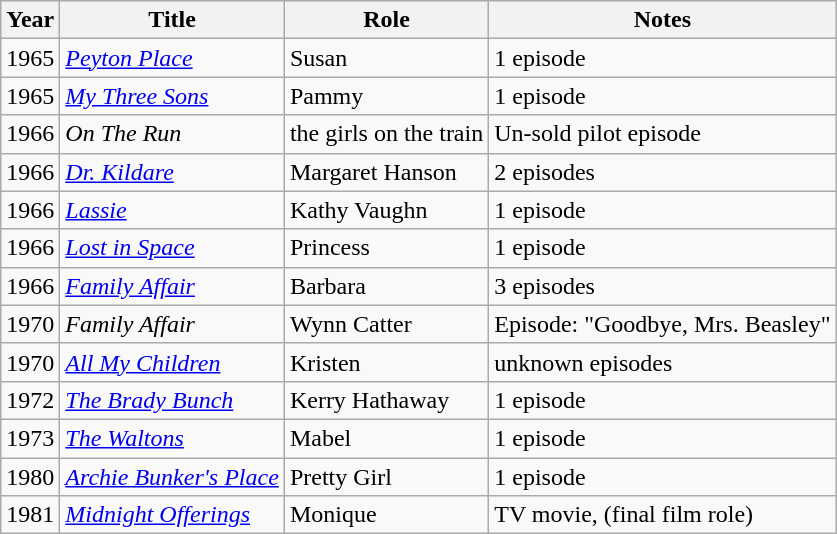<table class="wikitable sortable">
<tr>
<th>Year</th>
<th>Title</th>
<th>Role</th>
<th>Notes</th>
</tr>
<tr>
<td>1965</td>
<td><em><a href='#'>Peyton Place</a></em></td>
<td>Susan</td>
<td>1 episode</td>
</tr>
<tr>
<td>1965</td>
<td><em><a href='#'>My Three Sons</a></em></td>
<td>Pammy</td>
<td>1 episode</td>
</tr>
<tr>
<td>1966</td>
<td><em>On The Run</em></td>
<td>the girls on the train</td>
<td>Un-sold pilot episode</td>
</tr>
<tr>
<td>1966</td>
<td><em><a href='#'>Dr. Kildare</a></em></td>
<td>Margaret Hanson</td>
<td>2 episodes</td>
</tr>
<tr>
<td>1966</td>
<td><em><a href='#'>Lassie</a></em></td>
<td>Kathy Vaughn</td>
<td>1 episode</td>
</tr>
<tr>
<td>1966</td>
<td><em><a href='#'>Lost in Space</a></em></td>
<td>Princess</td>
<td>1 episode</td>
</tr>
<tr>
<td>1966</td>
<td><em><a href='#'>Family Affair</a></em></td>
<td>Barbara</td>
<td>3 episodes</td>
</tr>
<tr>
<td>1970</td>
<td><em>Family Affair</em></td>
<td>Wynn Catter</td>
<td>Episode: "Goodbye, Mrs. Beasley"</td>
</tr>
<tr>
<td>1970</td>
<td><em><a href='#'>All My Children</a></em></td>
<td>Kristen</td>
<td>unknown episodes</td>
</tr>
<tr>
<td>1972</td>
<td><em><a href='#'>The Brady Bunch</a></em></td>
<td>Kerry Hathaway</td>
<td>1 episode</td>
</tr>
<tr>
<td>1973</td>
<td><em><a href='#'>The Waltons</a></em></td>
<td>Mabel</td>
<td>1 episode</td>
</tr>
<tr>
<td>1980</td>
<td><em><a href='#'>Archie Bunker's Place</a></em></td>
<td>Pretty Girl</td>
<td>1 episode</td>
</tr>
<tr>
<td>1981</td>
<td><em><a href='#'>Midnight Offerings</a></em></td>
<td>Monique</td>
<td>TV movie, (final film role)</td>
</tr>
</table>
